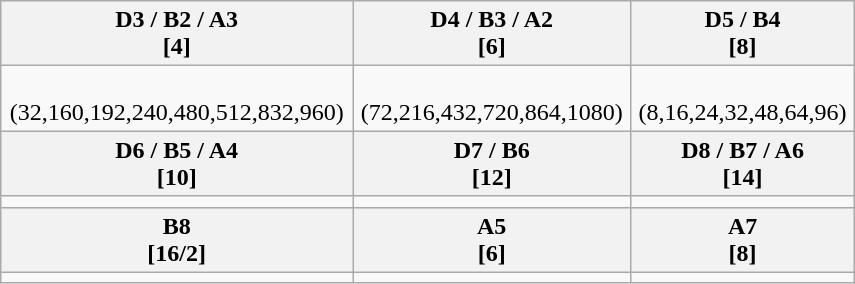<table class=wikitable width=570>
<tr align=center>
<th>D3 / B2 / A3<br>[4]</th>
<th>D4 / B3 / A2<br>[6]</th>
<th>D5 / B4<br>[8]</th>
</tr>
<tr align=center>
<td><br>(32,160,192,240,480,512,832,960)</td>
<td><br>(72,216,432,720,864,1080)</td>
<td><br>(8,16,24,32,48,64,96)</td>
</tr>
<tr align=center>
<th>D6 / B5 / A4<br>[10]</th>
<th>D7 / B6<br>[12]</th>
<th>D8 / B7 / A6<br>[14]</th>
</tr>
<tr align=center>
<td></td>
<td></td>
<td></td>
</tr>
<tr align=center>
<th>B8<br>[16/2]</th>
<th>A5<br>[6]</th>
<th>A7<br>[8]</th>
</tr>
<tr align=center>
<td></td>
<td></td>
<td></td>
</tr>
</table>
